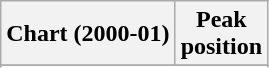<table class="wikitable sortable plainrowheaders">
<tr>
<th>Chart (2000-01)</th>
<th>Peak<br>position</th>
</tr>
<tr>
</tr>
<tr>
</tr>
<tr>
</tr>
</table>
